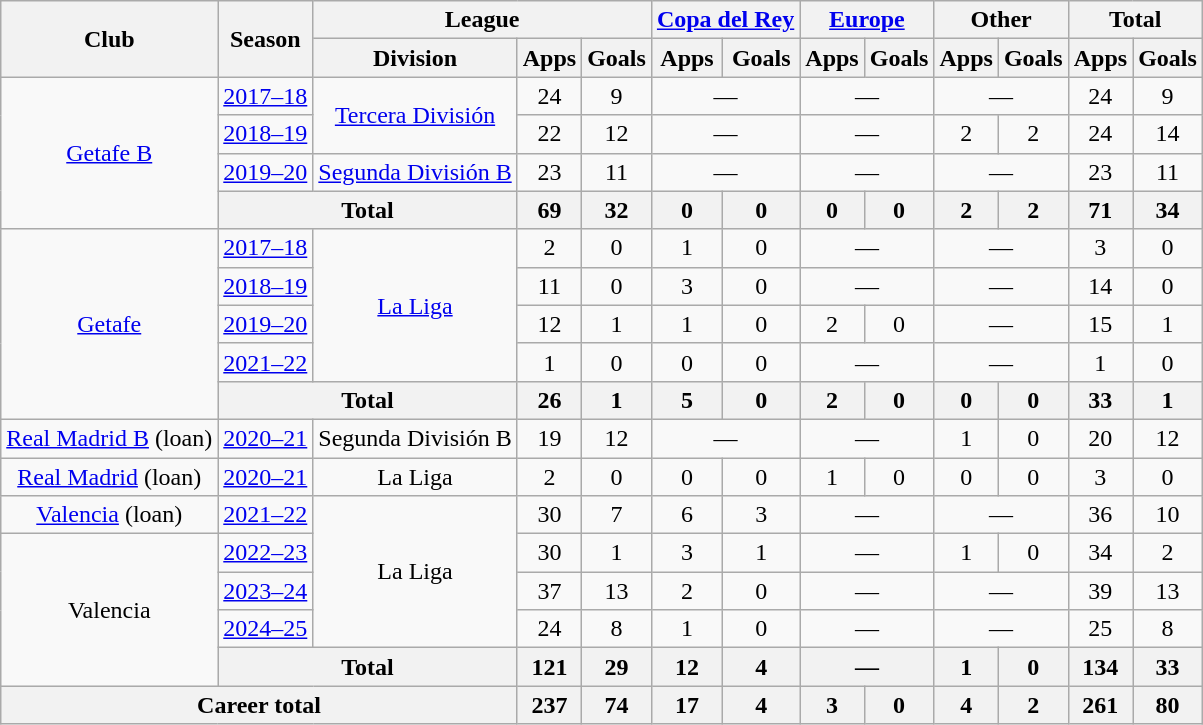<table class="wikitable" style="text-align:center">
<tr>
<th rowspan="2">Club</th>
<th rowspan="2">Season</th>
<th colspan="3">League</th>
<th colspan="2"><a href='#'>Copa del Rey</a></th>
<th colspan="2"><a href='#'>Europe</a></th>
<th colspan="2">Other</th>
<th colspan="2">Total</th>
</tr>
<tr>
<th>Division</th>
<th>Apps</th>
<th>Goals</th>
<th>Apps</th>
<th>Goals</th>
<th>Apps</th>
<th>Goals</th>
<th>Apps</th>
<th>Goals</th>
<th>Apps</th>
<th>Goals</th>
</tr>
<tr>
<td rowspan="4"><a href='#'>Getafe B</a></td>
<td><a href='#'>2017–18</a></td>
<td rowspan="2"><a href='#'>Tercera División</a></td>
<td>24</td>
<td>9</td>
<td colspan="2">—</td>
<td colspan="2">—</td>
<td colspan="2">—</td>
<td>24</td>
<td>9</td>
</tr>
<tr>
<td><a href='#'>2018–19</a></td>
<td>22</td>
<td>12</td>
<td colspan="2">—</td>
<td colspan="2">—</td>
<td>2</td>
<td>2</td>
<td>24</td>
<td>14</td>
</tr>
<tr>
<td><a href='#'>2019–20</a></td>
<td><a href='#'>Segunda División B</a></td>
<td>23</td>
<td>11</td>
<td colspan="2">—</td>
<td colspan="2">—</td>
<td colspan="2">—</td>
<td>23</td>
<td>11</td>
</tr>
<tr>
<th colspan="2">Total</th>
<th>69</th>
<th>32</th>
<th>0</th>
<th>0</th>
<th>0</th>
<th>0</th>
<th>2</th>
<th>2</th>
<th>71</th>
<th>34</th>
</tr>
<tr>
<td rowspan="5"><a href='#'>Getafe</a></td>
<td><a href='#'>2017–18</a></td>
<td rowspan="4"><a href='#'>La Liga</a></td>
<td>2</td>
<td>0</td>
<td>1</td>
<td>0</td>
<td colspan="2">—</td>
<td colspan="2">—</td>
<td>3</td>
<td>0</td>
</tr>
<tr>
<td><a href='#'>2018–19</a></td>
<td>11</td>
<td>0</td>
<td>3</td>
<td>0</td>
<td colspan="2">—</td>
<td colspan="2">—</td>
<td>14</td>
<td>0</td>
</tr>
<tr>
<td><a href='#'>2019–20</a></td>
<td>12</td>
<td>1</td>
<td>1</td>
<td>0</td>
<td>2</td>
<td>0</td>
<td colspan="2">—</td>
<td>15</td>
<td>1</td>
</tr>
<tr>
<td><a href='#'>2021–22</a></td>
<td>1</td>
<td>0</td>
<td>0</td>
<td>0</td>
<td colspan="2">—</td>
<td colspan="2">—</td>
<td>1</td>
<td>0</td>
</tr>
<tr>
<th colspan="2">Total</th>
<th>26</th>
<th>1</th>
<th>5</th>
<th>0</th>
<th>2</th>
<th>0</th>
<th>0</th>
<th>0</th>
<th>33</th>
<th>1</th>
</tr>
<tr>
<td><a href='#'>Real Madrid B</a> (loan)</td>
<td><a href='#'>2020–21</a></td>
<td>Segunda División B</td>
<td>19</td>
<td>12</td>
<td colspan="2">—</td>
<td colspan="2">—</td>
<td>1</td>
<td>0</td>
<td>20</td>
<td>12</td>
</tr>
<tr>
<td><a href='#'>Real Madrid</a> (loan)</td>
<td><a href='#'>2020–21</a></td>
<td>La Liga</td>
<td>2</td>
<td>0</td>
<td>0</td>
<td>0</td>
<td>1</td>
<td>0</td>
<td>0</td>
<td>0</td>
<td>3</td>
<td>0</td>
</tr>
<tr>
<td><a href='#'>Valencia</a> (loan)</td>
<td><a href='#'>2021–22</a></td>
<td rowspan="4">La Liga</td>
<td>30</td>
<td>7</td>
<td>6</td>
<td>3</td>
<td colspan="2">—</td>
<td colspan="2">—</td>
<td>36</td>
<td>10</td>
</tr>
<tr>
<td rowspan="4">Valencia</td>
<td><a href='#'>2022–23</a></td>
<td>30</td>
<td>1</td>
<td>3</td>
<td>1</td>
<td colspan="2">—</td>
<td>1</td>
<td>0</td>
<td>34</td>
<td>2</td>
</tr>
<tr>
<td><a href='#'>2023–24</a></td>
<td>37</td>
<td>13</td>
<td>2</td>
<td>0</td>
<td colspan="2">—</td>
<td colspan="2">—</td>
<td>39</td>
<td>13</td>
</tr>
<tr>
<td><a href='#'>2024–25</a></td>
<td>24</td>
<td>8</td>
<td>1</td>
<td>0</td>
<td colspan="2">—</td>
<td colspan="2">—</td>
<td>25</td>
<td>8</td>
</tr>
<tr>
<th colspan="2">Total</th>
<th>121</th>
<th>29</th>
<th>12</th>
<th>4</th>
<th colspan="2">—</th>
<th>1</th>
<th>0</th>
<th>134</th>
<th>33</th>
</tr>
<tr>
<th colspan="3">Career total</th>
<th>237</th>
<th>74</th>
<th>17</th>
<th>4</th>
<th>3</th>
<th>0</th>
<th>4</th>
<th>2</th>
<th>261</th>
<th>80</th>
</tr>
</table>
